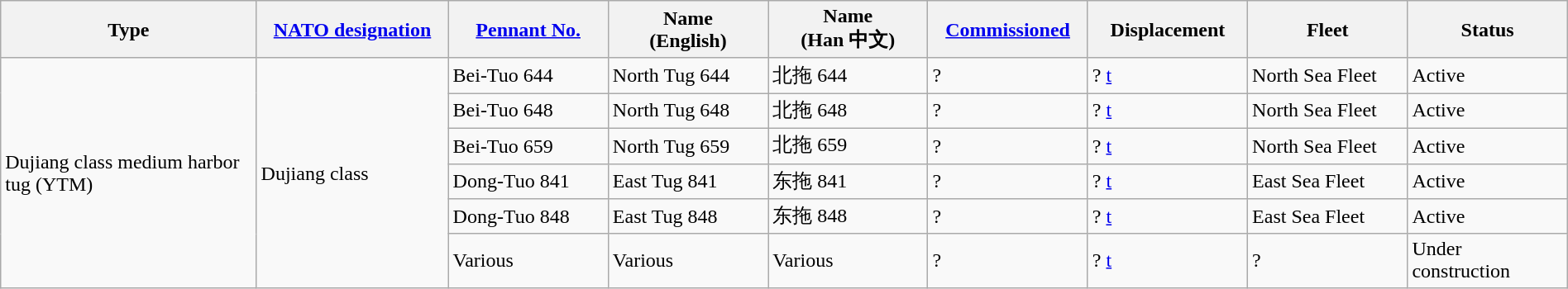<table class="wikitable sortable"  style="margin:auto; width:100%;">
<tr>
<th style="text-align:center; width:16%;">Type</th>
<th style="text-align:center; width:12%;"><a href='#'>NATO designation</a></th>
<th style="text-align:center; width:10%;"><a href='#'>Pennant No.</a></th>
<th style="text-align:center; width:10%;">Name<br>(English)</th>
<th style="text-align:center; width:10%;">Name<br>(Han 中文)</th>
<th style="text-align:center; width:10%;"><a href='#'>Commissioned</a></th>
<th style="text-align:center; width:10%;">Displacement</th>
<th style="text-align:center; width:10%;">Fleet</th>
<th style="text-align:center; width:10%;">Status</th>
</tr>
<tr>
<td rowspan="6">Dujiang class medium harbor tug (YTM)</td>
<td rowspan="6">Dujiang class</td>
<td>Bei-Tuo 644</td>
<td>North Tug 644</td>
<td>北拖 644</td>
<td>?</td>
<td>? <a href='#'>t</a></td>
<td>North Sea Fleet</td>
<td><span>Active</span></td>
</tr>
<tr>
<td>Bei-Tuo 648</td>
<td>North Tug 648</td>
<td>北拖 648</td>
<td>?</td>
<td>? <a href='#'>t</a></td>
<td>North Sea Fleet</td>
<td><span>Active</span></td>
</tr>
<tr>
<td>Bei-Tuo 659</td>
<td>North Tug 659</td>
<td>北拖 659</td>
<td>?</td>
<td>? <a href='#'>t</a></td>
<td>North Sea Fleet</td>
<td><span>Active</span></td>
</tr>
<tr>
<td>Dong-Tuo 841</td>
<td>East Tug 841</td>
<td>东拖 841</td>
<td>?</td>
<td>? <a href='#'>t</a></td>
<td>East Sea Fleet</td>
<td><span>Active</span></td>
</tr>
<tr>
<td>Dong-Tuo 848</td>
<td>East Tug 848</td>
<td>东拖 848</td>
<td>?</td>
<td>? <a href='#'>t</a></td>
<td>East Sea Fleet</td>
<td><span>Active</span></td>
</tr>
<tr>
<td>Various</td>
<td>Various</td>
<td>Various</td>
<td>?</td>
<td>? <a href='#'>t</a></td>
<td>?</td>
<td><span>Under construction</span></td>
</tr>
</table>
